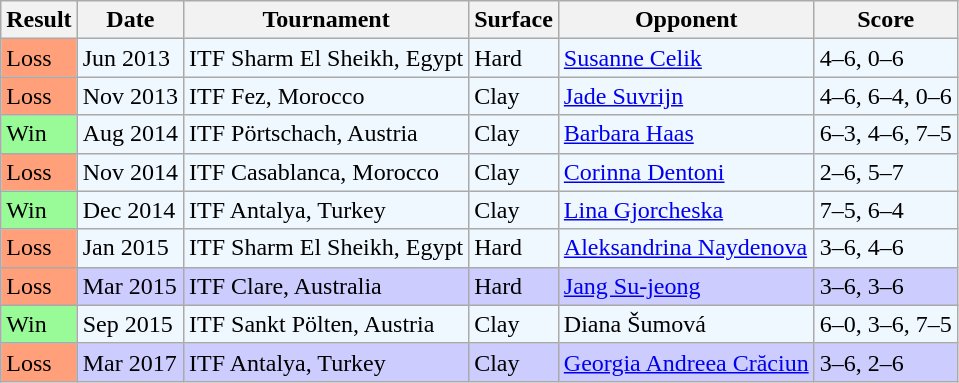<table class="wikitable">
<tr>
<th>Result</th>
<th>Date</th>
<th>Tournament</th>
<th>Surface</th>
<th>Opponent</th>
<th>Score</th>
</tr>
<tr style="background:#f0f8ff;">
<td style="background:#ffa07a;">Loss</td>
<td>Jun 2013</td>
<td>ITF Sharm El Sheikh, Egypt</td>
<td>Hard</td>
<td> <a href='#'>Susanne Celik</a></td>
<td>4–6, 0–6</td>
</tr>
<tr style="background:#f0f8ff;">
<td style="background:#ffa07a;">Loss</td>
<td>Nov 2013</td>
<td>ITF Fez, Morocco</td>
<td>Clay</td>
<td> <a href='#'>Jade Suvrijn</a></td>
<td>4–6, 6–4, 0–6</td>
</tr>
<tr style="background:#f0f8ff;">
<td style="background:#98fb98;">Win</td>
<td>Aug 2014</td>
<td>ITF Pörtschach, Austria</td>
<td>Clay</td>
<td> <a href='#'>Barbara Haas</a></td>
<td>6–3, 4–6, 7–5</td>
</tr>
<tr style="background:#f0f8ff;">
<td style="background:#ffa07a;">Loss</td>
<td>Nov 2014</td>
<td>ITF Casablanca, Morocco</td>
<td>Clay</td>
<td> <a href='#'>Corinna Dentoni</a></td>
<td>2–6, 5–7</td>
</tr>
<tr style="background:#f0f8ff;">
<td style="background:#98fb98;">Win</td>
<td>Dec 2014</td>
<td>ITF Antalya, Turkey</td>
<td>Clay</td>
<td> <a href='#'>Lina Gjorcheska</a></td>
<td>7–5, 6–4</td>
</tr>
<tr style="background:#f0f8ff;">
<td style="background:#ffa07a;">Loss</td>
<td>Jan 2015</td>
<td>ITF Sharm El Sheikh, Egypt</td>
<td>Hard</td>
<td> <a href='#'>Aleksandrina Naydenova</a></td>
<td>3–6, 4–6</td>
</tr>
<tr style="background:#ccccff;">
<td style="background:#ffa07a;">Loss</td>
<td>Mar 2015</td>
<td>ITF Clare, Australia</td>
<td>Hard</td>
<td> <a href='#'>Jang Su-jeong</a></td>
<td>3–6, 3–6</td>
</tr>
<tr style="background:#f0f8ff;">
<td style="background:#98fb98;">Win</td>
<td>Sep 2015</td>
<td>ITF Sankt Pölten, Austria</td>
<td>Clay</td>
<td> Diana Šumová</td>
<td>6–0, 3–6, 7–5</td>
</tr>
<tr style="background:#ccccff;">
<td style="background:#ffa07a;">Loss</td>
<td>Mar 2017</td>
<td>ITF Antalya, Turkey</td>
<td>Clay</td>
<td> <a href='#'>Georgia Andreea Crăciun</a></td>
<td>3–6, 2–6</td>
</tr>
</table>
